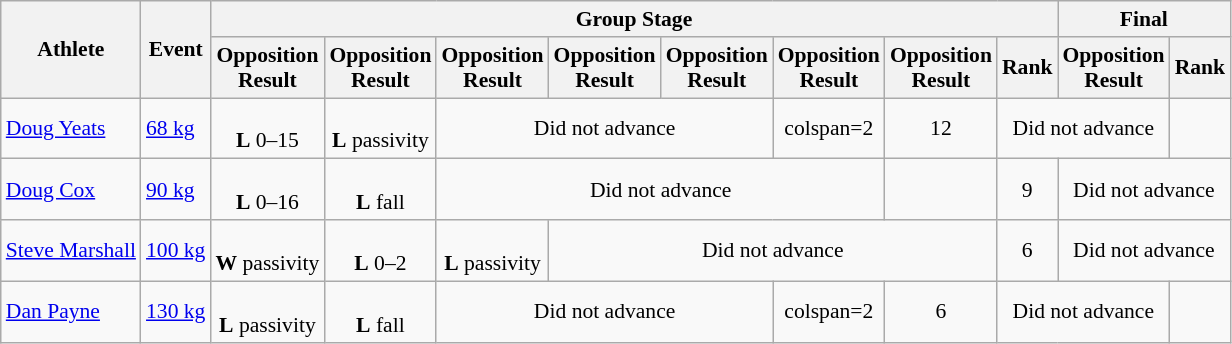<table class=wikitable style="font-size:90%">
<tr>
<th rowspan="2">Athlete</th>
<th rowspan="2">Event</th>
<th colspan="8">Group Stage</th>
<th colspan=2>Final</th>
</tr>
<tr>
<th>Opposition<br>Result</th>
<th>Opposition<br>Result</th>
<th>Opposition<br>Result</th>
<th>Opposition<br>Result</th>
<th>Opposition<br>Result</th>
<th>Opposition<br>Result</th>
<th>Opposition<br>Result</th>
<th>Rank</th>
<th>Opposition<br>Result</th>
<th>Rank</th>
</tr>
<tr align=center>
<td align=left><a href='#'>Doug Yeats</a></td>
<td align=left><a href='#'>68 kg</a></td>
<td><br><strong>L</strong> 0–15</td>
<td><br><strong>L</strong> passivity</td>
<td colspan=3>Did not advance</td>
<td>colspan=2</td>
<td>12</td>
<td colspan=2>Did not advance</td>
</tr>
<tr align=center>
<td align=left><a href='#'>Doug Cox</a></td>
<td align=left><a href='#'>90 kg</a></td>
<td><br><strong>L</strong> 0–16</td>
<td><br><strong>L</strong> fall</td>
<td colspan=4>Did not advance</td>
<td></td>
<td>9</td>
<td colspan=2>Did not advance</td>
</tr>
<tr align=center>
<td align=left><a href='#'>Steve Marshall</a></td>
<td align=left><a href='#'>100 kg</a></td>
<td><br><strong>W</strong> passivity</td>
<td><br><strong>L</strong> 0–2</td>
<td><br><strong>L</strong> passivity</td>
<td colspan=4>Did not advance</td>
<td>6</td>
<td colspan=2>Did not advance</td>
</tr>
<tr align=center>
<td align=left><a href='#'>Dan Payne</a></td>
<td align=left><a href='#'>130 kg</a></td>
<td><br><strong>L</strong> passivity</td>
<td><br><strong>L</strong> fall</td>
<td colspan=3>Did not advance</td>
<td>colspan=2</td>
<td>6</td>
<td colspan=2>Did not advance</td>
</tr>
</table>
